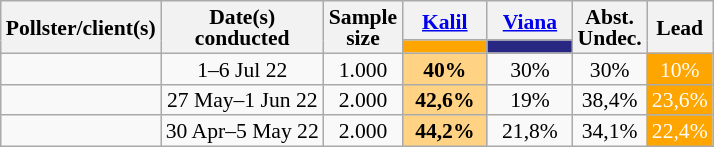<table class="wikitable sortable" style="text-align:center;font-size:90%;line-height:14px;">
<tr>
<th rowspan="2">Pollster/client(s)</th>
<th rowspan="2">Date(s)<br>conducted</th>
<th rowspan="2" data-sort-type="number">Sample<br>size</th>
<th class="unsortable" style="width:50px;"><a href='#'>Kalil</a><br></th>
<th class="unsortable" style="width:50px;"><a href='#'>Viana</a><br></th>
<th rowspan="2" class="unsortable">Abst.<br>Undec.</th>
<th rowspan="2" data-sort-type="number">Lead</th>
</tr>
<tr>
<th class="sortable" data-sort-type="number" style="background:#FFA500;"></th>
<th class="sortable" data-sort-type="number" style="background:#282883;"></th>
</tr>
<tr>
<td></td>
<td>1–6 Jul 22</td>
<td>1.000</td>
<td style="background-color:#ffd383;"><strong>40%</strong></td>
<td>30%</td>
<td>30%</td>
<td style="background-color:#FFA500;color:#FFFFFF;">10%</td>
</tr>
<tr>
<td></td>
<td>27 May–1 Jun 22</td>
<td>2.000</td>
<td style="background-color:#ffd383;"><strong>42,6%</strong></td>
<td>19%</td>
<td>38,4%</td>
<td style="background-color:#FFA500;color:#FFFFFF;">23,6%</td>
</tr>
<tr>
<td></td>
<td>30 Apr–5 May 22</td>
<td>2.000</td>
<td style="background-color:#ffd383;"><strong>44,2%</strong></td>
<td>21,8%</td>
<td>34,1%</td>
<td style="background-color:#FFA500;color:#FFFFFF;">22,4%</td>
</tr>
</table>
